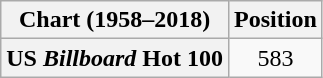<table class="wikitable sortable plainrowheaders" style="text-align:center">
<tr>
<th scope="col">Chart (1958–2018)</th>
<th scope="col">Position</th>
</tr>
<tr>
<th scope="row">US <em>Billboard</em> Hot 100</th>
<td>583</td>
</tr>
</table>
